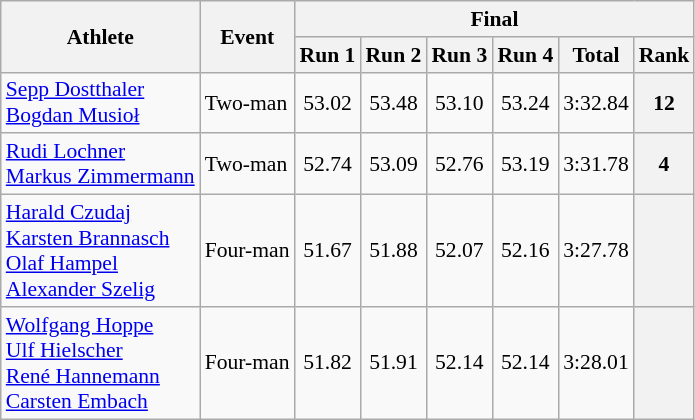<table class="wikitable" style="font-size:90%">
<tr>
<th rowspan="2">Athlete</th>
<th rowspan="2">Event</th>
<th colspan="6">Final</th>
</tr>
<tr>
<th>Run 1</th>
<th>Run 2</th>
<th>Run 3</th>
<th>Run 4</th>
<th>Total</th>
<th>Rank</th>
</tr>
<tr>
<td><a href='#'>Sepp Dostthaler</a><br><a href='#'>Bogdan Musioł</a></td>
<td>Two-man</td>
<td align="center">53.02</td>
<td align="center">53.48</td>
<td align="center">53.10</td>
<td align="center">53.24</td>
<td align="center">3:32.84</td>
<th align="center">12</th>
</tr>
<tr>
<td><a href='#'>Rudi Lochner</a><br><a href='#'>Markus Zimmermann</a></td>
<td>Two-man</td>
<td align="center">52.74</td>
<td align="center">53.09</td>
<td align="center">52.76</td>
<td align="center">53.19</td>
<td align="center">3:31.78</td>
<th align="center">4</th>
</tr>
<tr>
<td><a href='#'>Harald Czudaj</a><br><a href='#'>Karsten Brannasch</a><br><a href='#'>Olaf Hampel</a><br><a href='#'>Alexander Szelig</a></td>
<td>Four-man</td>
<td align="center">51.67</td>
<td align="center">51.88</td>
<td align="center">52.07</td>
<td align="center">52.16</td>
<td align="center">3:27.78</td>
<th align="center"></th>
</tr>
<tr>
<td><a href='#'>Wolfgang Hoppe</a><br><a href='#'>Ulf Hielscher</a><br><a href='#'>René Hannemann</a><br><a href='#'>Carsten Embach</a></td>
<td>Four-man</td>
<td align="center">51.82</td>
<td align="center">51.91</td>
<td align="center">52.14</td>
<td align="center">52.14</td>
<td align="center">3:28.01</td>
<th align="center"></th>
</tr>
</table>
